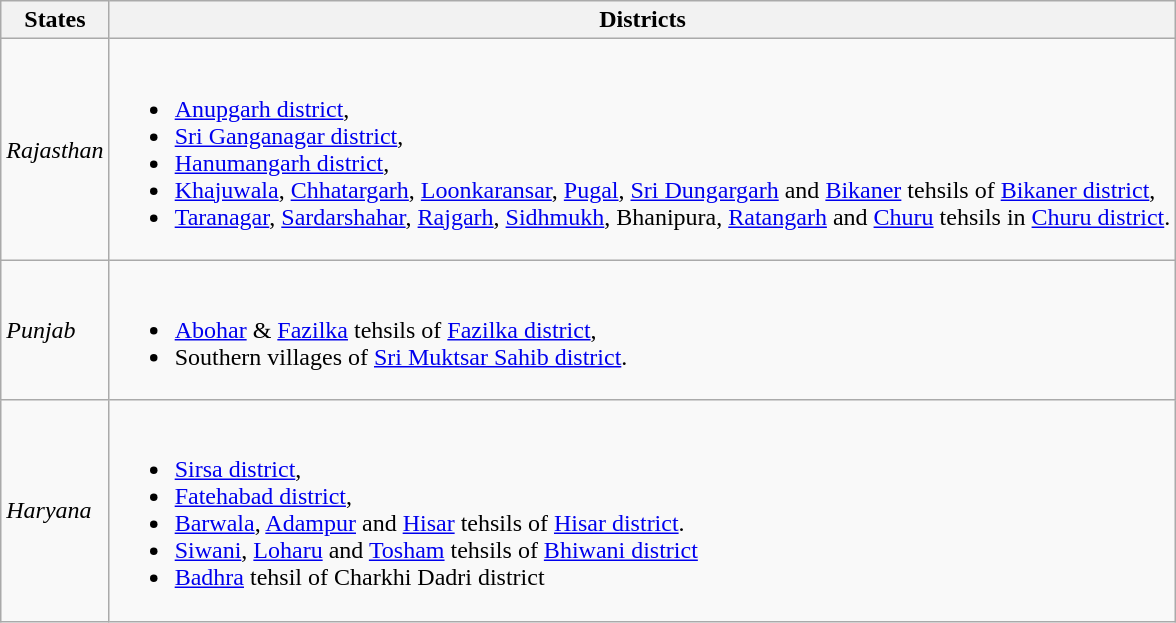<table class="wikitable">
<tr>
<th>States</th>
<th>Districts</th>
</tr>
<tr>
<td><em>Rajasthan</em></td>
<td><br><ul><li><a href='#'>Anupgarh district</a>,</li><li><a href='#'>Sri Ganganagar district</a>,</li><li><a href='#'>Hanumangarh district</a>,</li><li><a href='#'>Khajuwala</a>, <a href='#'>Chhatargarh</a>, <a href='#'>Loonkaransar</a>, <a href='#'>Pugal</a>, <a href='#'>Sri Dungargarh</a> and <a href='#'>Bikaner</a> tehsils of <a href='#'>Bikaner district</a>,</li><li><a href='#'>Taranagar</a>, <a href='#'>Sardarshahar</a>, <a href='#'>Rajgarh</a>, <a href='#'>Sidhmukh</a>, Bhanipura, <a href='#'>Ratangarh</a> and <a href='#'>Churu</a> tehsils in <a href='#'>Churu district</a>.</li></ul></td>
</tr>
<tr>
<td><em>Punjab</em></td>
<td><br><ul><li><a href='#'>Abohar</a> & <a href='#'>Fazilka</a> tehsils of <a href='#'>Fazilka district</a>,</li><li>Southern villages of <a href='#'>Sri Muktsar Sahib district</a>.</li></ul></td>
</tr>
<tr>
<td><em>Haryana</em></td>
<td><br><ul><li><a href='#'>Sirsa district</a>,</li><li><a href='#'>Fatehabad district</a>,</li><li><a href='#'>Barwala</a>, <a href='#'>Adampur</a> and  <a href='#'>Hisar</a> tehsils of <a href='#'>Hisar district</a>.</li><li><a href='#'>Siwani</a>, <a href='#'>Loharu</a> and <a href='#'>Tosham</a> tehsils of <a href='#'>Bhiwani district</a></li><li><a href='#'>Badhra</a> tehsil of Charkhi Dadri district</li></ul></td>
</tr>
</table>
